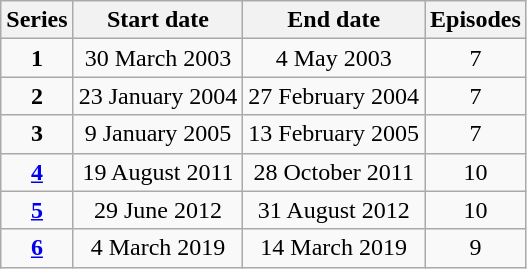<table class="wikitable" style="text-align:center;">
<tr>
<th>Series</th>
<th>Start date</th>
<th>End date</th>
<th>Episodes</th>
</tr>
<tr>
<td><strong>1</strong></td>
<td>30 March 2003</td>
<td>4 May 2003</td>
<td>7</td>
</tr>
<tr>
<td><strong>2</strong></td>
<td>23 January 2004</td>
<td>27 February 2004</td>
<td>7</td>
</tr>
<tr>
<td><strong>3</strong></td>
<td>9 January 2005</td>
<td>13 February 2005</td>
<td>7</td>
</tr>
<tr>
<td><strong><a href='#'>4</a></strong></td>
<td>19 August 2011</td>
<td>28 October 2011</td>
<td>10</td>
</tr>
<tr>
<td><strong><a href='#'>5</a></strong></td>
<td>29 June 2012</td>
<td>31 August 2012</td>
<td>10</td>
</tr>
<tr>
<td><strong><a href='#'>6</a></strong></td>
<td>4 March 2019</td>
<td>14 March 2019</td>
<td>9</td>
</tr>
</table>
